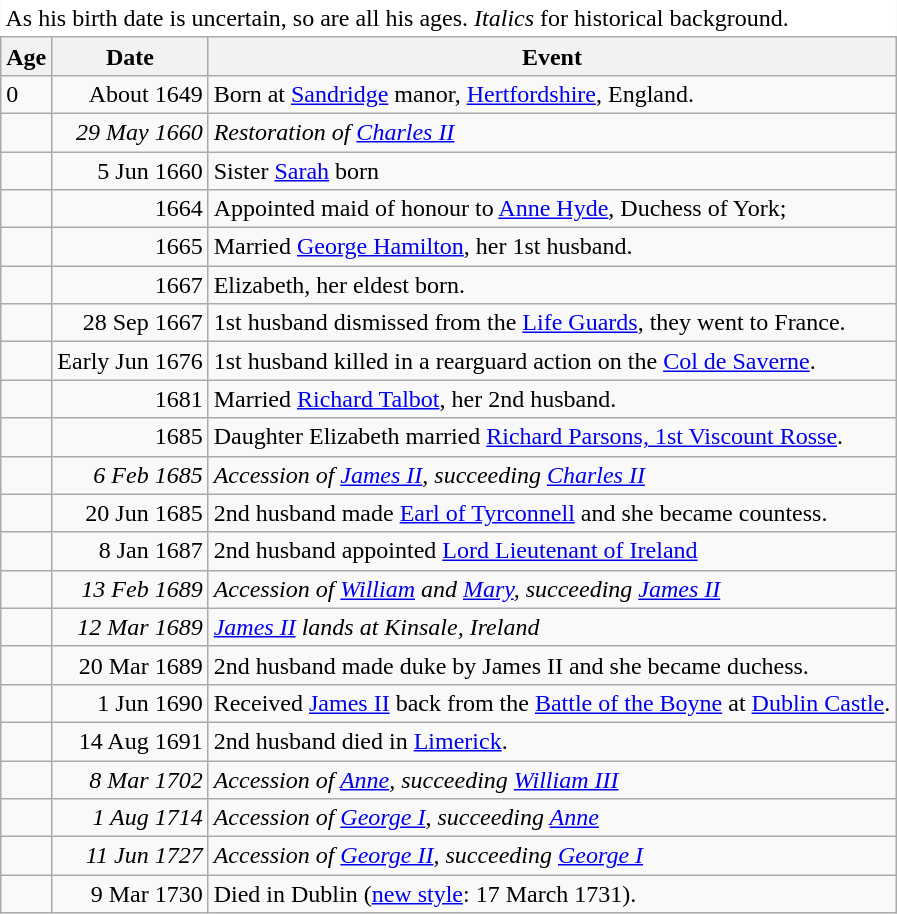<table class="wikitable mw-collapsible mw-collapsed" style="border: none;">
<tr>
<td colspan=3 style="background: white; border: none;">As his birth date is uncertain, so are all his ages. <em>Italics</em> for historical background.</td>
</tr>
<tr>
<th scope="col">Age</th>
<th scope="col">Date</th>
<th scope="col">Event</th>
</tr>
<tr>
<td>0</td>
<td align=right>About 1649</td>
<td>Born at <a href='#'>Sandridge</a> manor, <a href='#'>Hertfordshire</a>, England.</td>
</tr>
<tr>
<td></td>
<td align=right><em>29 May 1660</em></td>
<td><em>Restoration of <a href='#'>Charles II</a></em></td>
</tr>
<tr>
<td></td>
<td align=right>5 Jun 1660</td>
<td>Sister <a href='#'>Sarah</a> born</td>
</tr>
<tr>
<td></td>
<td align=right>1664</td>
<td>Appointed maid of honour to <a href='#'>Anne Hyde</a>, Duchess of York;</td>
</tr>
<tr>
<td></td>
<td align=right>1665</td>
<td>Married <a href='#'>George Hamilton</a>, her 1st husband.</td>
</tr>
<tr>
<td></td>
<td align=right>1667</td>
<td>Elizabeth, her eldest born.</td>
</tr>
<tr>
<td></td>
<td align=right>28 Sep 1667</td>
<td>1st husband dismissed from the <a href='#'>Life Guards</a>, they went to France.</td>
</tr>
<tr>
<td></td>
<td align=right>Early Jun 1676</td>
<td>1st husband killed in a rearguard action on the <a href='#'>Col de Saverne</a>.</td>
</tr>
<tr>
<td></td>
<td align=right>1681</td>
<td>Married <a href='#'>Richard Talbot</a>, her 2nd husband.</td>
</tr>
<tr>
<td></td>
<td align=right>1685</td>
<td>Daughter Elizabeth married <a href='#'>Richard Parsons, 1st Viscount Rosse</a>.</td>
</tr>
<tr>
<td></td>
<td align=right><em>6 Feb 1685</em></td>
<td><em>Accession of <a href='#'>James II</a>, succeeding <a href='#'>Charles II</a></em></td>
</tr>
<tr>
<td></td>
<td align=right>20 Jun 1685</td>
<td>2nd husband made <a href='#'>Earl of Tyrconnell</a> and she became countess.</td>
</tr>
<tr>
<td></td>
<td align=right>8 Jan 1687</td>
<td>2nd husband appointed <a href='#'>Lord Lieutenant of Ireland</a></td>
</tr>
<tr>
<td></td>
<td align=right><em>13 Feb 1689</em></td>
<td><em>Accession of <a href='#'>William</a> and <a href='#'>Mary</a>, succeeding <a href='#'>James II</a></em></td>
</tr>
<tr>
<td></td>
<td align=right><em>12 Mar 1689</em></td>
<td><em><a href='#'>James II</a> lands at Kinsale, Ireland</em></td>
</tr>
<tr>
<td></td>
<td align=right>20 Mar 1689</td>
<td>2nd husband made duke by James II and she became duchess.</td>
</tr>
<tr>
<td></td>
<td align=right>1 Jun 1690</td>
<td>Received <a href='#'>James II</a> back from the <a href='#'>Battle of the Boyne</a> at <a href='#'>Dublin Castle</a>.</td>
</tr>
<tr>
<td></td>
<td align=right>14 Aug 1691</td>
<td>2nd husband died in <a href='#'>Limerick</a>.</td>
</tr>
<tr>
<td></td>
<td align=right><em>8 Mar 1702</em></td>
<td><em>Accession of <a href='#'>Anne</a>, succeeding <a href='#'>William III</a></em></td>
</tr>
<tr>
<td></td>
<td align=right><em>1 Aug 1714</em></td>
<td><em>Accession of <a href='#'>George I</a>, succeeding <a href='#'>Anne</a></em></td>
</tr>
<tr>
<td></td>
<td align=right><em>11 Jun 1727</em></td>
<td><em>Accession of <a href='#'>George II</a>, succeeding <a href='#'>George I</a></em></td>
</tr>
<tr>
<td></td>
<td align=right>9 Mar 1730</td>
<td>Died in Dublin (<a href='#'>new style</a>: 17 March 1731).</td>
</tr>
</table>
